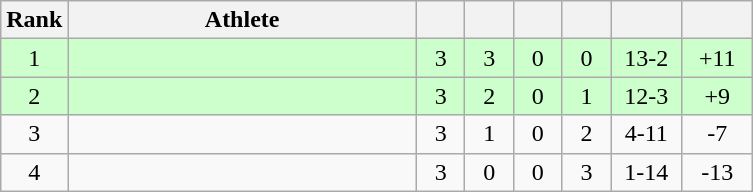<table class="wikitable" style="text-align: center;">
<tr>
<th width=25>Rank</th>
<th width=225>Athlete</th>
<th width=25></th>
<th width=25></th>
<th width=25></th>
<th width=25></th>
<th width=40></th>
<th width=40></th>
</tr>
<tr bgcolor=ccffcc>
<td>1</td>
<td align=left></td>
<td>3</td>
<td>3</td>
<td>0</td>
<td>0</td>
<td>13-2</td>
<td>+11</td>
</tr>
<tr bgcolor=ccffcc>
<td>2</td>
<td align=left></td>
<td>3</td>
<td>2</td>
<td>0</td>
<td>1</td>
<td>12-3</td>
<td>+9</td>
</tr>
<tr>
<td>3</td>
<td align=left></td>
<td>3</td>
<td>1</td>
<td>0</td>
<td>2</td>
<td>4-11</td>
<td>-7</td>
</tr>
<tr>
<td>4</td>
<td align=left></td>
<td>3</td>
<td>0</td>
<td>0</td>
<td>3</td>
<td>1-14</td>
<td>-13</td>
</tr>
</table>
